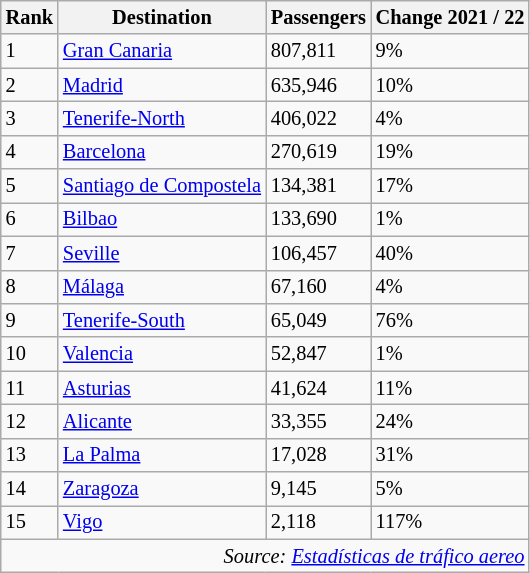<table class="wikitable" style="font-size: 85%; width:align">
<tr>
<th>Rank</th>
<th>Destination</th>
<th>Passengers</th>
<th>Change 2021 / 22</th>
</tr>
<tr>
<td>1</td>
<td> <a href='#'>Gran Canaria</a></td>
<td>807,811</td>
<td> 9%</td>
</tr>
<tr>
<td>2</td>
<td> <a href='#'>Madrid</a></td>
<td>635,946</td>
<td> 10%</td>
</tr>
<tr>
<td>3</td>
<td> <a href='#'>Tenerife-North</a></td>
<td>406,022</td>
<td> 4%</td>
</tr>
<tr>
<td>4</td>
<td> <a href='#'>Barcelona</a></td>
<td>270,619</td>
<td> 19%</td>
</tr>
<tr>
<td>5</td>
<td> <a href='#'>Santiago de Compostela</a></td>
<td>134,381</td>
<td> 17%</td>
</tr>
<tr>
<td>6</td>
<td> <a href='#'>Bilbao</a></td>
<td>133,690</td>
<td> 1%</td>
</tr>
<tr>
<td>7</td>
<td> <a href='#'>Seville</a></td>
<td>106,457</td>
<td> 40%</td>
</tr>
<tr>
<td>8</td>
<td> <a href='#'>Málaga</a></td>
<td>67,160</td>
<td> 4%</td>
</tr>
<tr>
<td>9</td>
<td> <a href='#'>Tenerife-South</a></td>
<td>65,049</td>
<td> 76%</td>
</tr>
<tr>
<td>10</td>
<td> <a href='#'>Valencia</a></td>
<td>52,847</td>
<td> 1%</td>
</tr>
<tr>
<td>11</td>
<td> <a href='#'>Asturias</a></td>
<td>41,624</td>
<td> 11%</td>
</tr>
<tr>
<td>12</td>
<td> <a href='#'>Alicante</a></td>
<td>33,355</td>
<td> 24%</td>
</tr>
<tr>
<td>13</td>
<td> <a href='#'>La Palma</a></td>
<td>17,028</td>
<td> 31%</td>
</tr>
<tr>
<td>14</td>
<td> <a href='#'>Zaragoza</a></td>
<td>9,145</td>
<td> 5%</td>
</tr>
<tr>
<td>15</td>
<td> <a href='#'>Vigo</a></td>
<td>2,118</td>
<td> 117%</td>
</tr>
<tr>
<td colspan="4" style="text-align:right;"><em>Source: <a href='#'>Estadísticas de tráfico aereo</a></em></td>
</tr>
</table>
